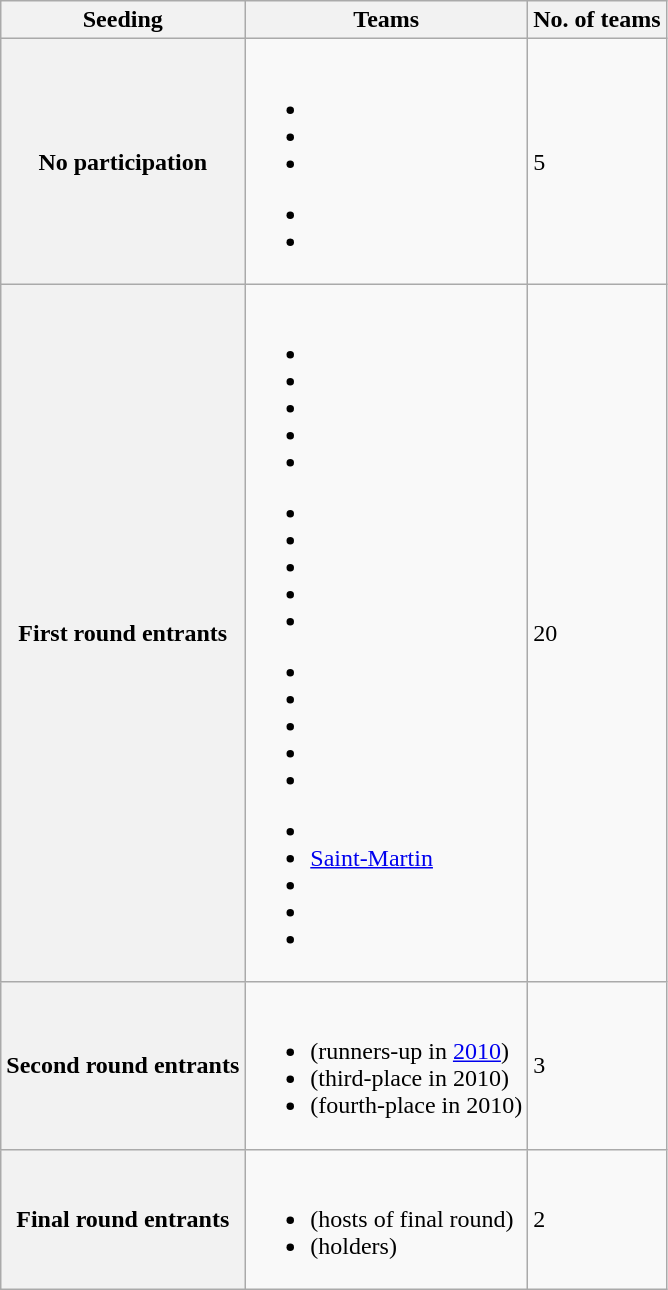<table class="wikitable">
<tr>
<th>Seeding</th>
<th>Teams</th>
<th>No. of teams</th>
</tr>
<tr>
<th>No participation</th>
<td><br>
<ul><li></li><li></li><li></li></ul><ul><li></li><li></li></ul></td>
<td>5</td>
</tr>
<tr>
<th>First round entrants</th>
<td><br>
<ul><li></li><li></li><li></li><li></li><li></li></ul><ul><li></li><li></li><li></li><li></li><li></li></ul><ul><li></li><li></li><li></li><li></li><li></li></ul><ul><li></li><li> <a href='#'>Saint-Martin</a></li><li></li><li></li><li></li></ul></td>
<td>20</td>
</tr>
<tr>
<th>Second round entrants</th>
<td><br><ul><li> (runners-up in <a href='#'>2010</a>)</li><li> (third-place in 2010)</li><li> (fourth-place in 2010)</li></ul></td>
<td>3</td>
</tr>
<tr>
<th>Final round entrants</th>
<td><br><ul><li> (hosts of final round)</li><li> (holders)</li></ul></td>
<td>2</td>
</tr>
</table>
